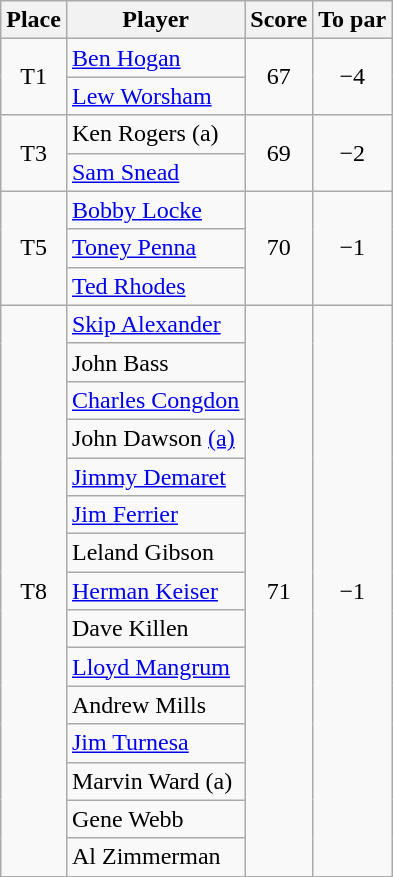<table class=wikitable>
<tr>
<th>Place</th>
<th>Player</th>
<th>Score</th>
<th>To par</th>
</tr>
<tr>
<td rowspan=2 align=center>T1</td>
<td> <a href='#'>Ben Hogan</a></td>
<td rowspan=2 align=center>67</td>
<td rowspan=2 align=center>−4</td>
</tr>
<tr>
<td> <a href='#'>Lew Worsham</a></td>
</tr>
<tr>
<td rowspan=2 align=center>T3</td>
<td> Ken Rogers (a)</td>
<td rowspan=2 align=center>69</td>
<td rowspan=2 align=center>−2</td>
</tr>
<tr>
<td> <a href='#'>Sam Snead</a></td>
</tr>
<tr>
<td rowspan=3 align=center>T5</td>
<td> <a href='#'>Bobby Locke</a></td>
<td rowspan=3 align=center>70</td>
<td rowspan=3 align=center>−1</td>
</tr>
<tr>
<td> <a href='#'>Toney Penna</a></td>
</tr>
<tr>
<td> <a href='#'>Ted Rhodes</a></td>
</tr>
<tr>
<td rowspan=15 align=center>T8</td>
<td> <a href='#'>Skip Alexander</a></td>
<td rowspan=15 align=center>71</td>
<td rowspan=15 align=center>−1</td>
</tr>
<tr>
<td> John Bass</td>
</tr>
<tr>
<td> <a href='#'>Charles Congdon</a></td>
</tr>
<tr>
<td> John Dawson <a href='#'>(a)</a></td>
</tr>
<tr>
<td> <a href='#'>Jimmy Demaret</a></td>
</tr>
<tr>
<td> <a href='#'>Jim Ferrier</a></td>
</tr>
<tr>
<td> Leland Gibson</td>
</tr>
<tr>
<td> <a href='#'>Herman Keiser</a></td>
</tr>
<tr>
<td> Dave Killen</td>
</tr>
<tr>
<td> <a href='#'>Lloyd Mangrum</a></td>
</tr>
<tr>
<td> Andrew Mills</td>
</tr>
<tr>
<td> <a href='#'>Jim Turnesa</a></td>
</tr>
<tr>
<td> Marvin Ward (a)</td>
</tr>
<tr>
<td> Gene Webb</td>
</tr>
<tr>
<td> Al Zimmerman</td>
</tr>
</table>
